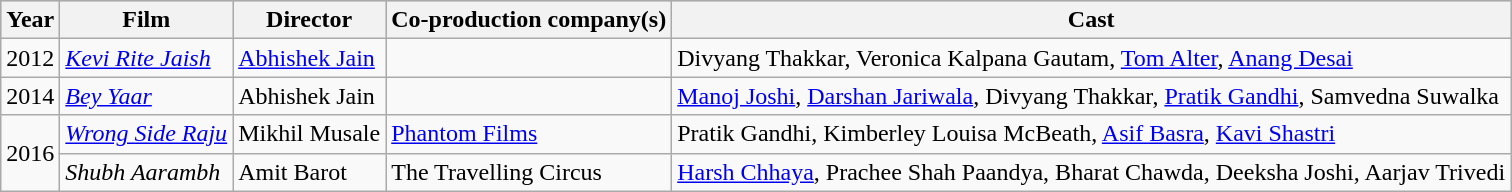<table class="wikitable">
<tr style="background:#ccc; text-align:center;">
<th>Year</th>
<th>Film</th>
<th>Director</th>
<th>Co-production company(s)</th>
<th>Cast</th>
</tr>
<tr>
<td>2012</td>
<td><em><a href='#'>Kevi Rite Jaish</a></em></td>
<td><a href='#'>Abhishek Jain</a></td>
<td></td>
<td>Divyang Thakkar, Veronica Kalpana Gautam, <a href='#'>Tom Alter</a>, <a href='#'>Anang Desai</a></td>
</tr>
<tr>
<td>2014</td>
<td><em><a href='#'>Bey Yaar</a></em></td>
<td>Abhishek Jain</td>
<td></td>
<td><a href='#'>Manoj Joshi</a>, <a href='#'>Darshan Jariwala</a>, Divyang Thakkar, <a href='#'>Pratik Gandhi</a>, Samvedna Suwalka</td>
</tr>
<tr>
<td rowspan=2>2016</td>
<td><em><a href='#'>Wrong Side Raju</a></em></td>
<td>Mikhil Musale</td>
<td><a href='#'>Phantom Films</a></td>
<td>Pratik Gandhi, Kimberley Louisa McBeath, <a href='#'>Asif Basra</a>, <a href='#'>Kavi Shastri</a></td>
</tr>
<tr>
<td><em>Shubh Aarambh</em></td>
<td>Amit Barot</td>
<td>The Travelling Circus</td>
<td><a href='#'>Harsh Chhaya</a>, Prachee Shah Paandya, Bharat Chawda, Deeksha Joshi, Aarjav Trivedi</td>
</tr>
</table>
